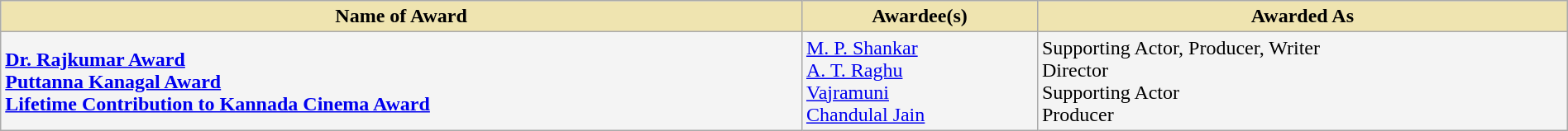<table class="wikitable" style="width:100%;">
<tr>
<th style="background-color:#EFE4B0;">Name of Award</th>
<th style="background-color:#EFE4B0;">Awardee(s)</th>
<th style="background-color:#EFE4B0;">Awarded As</th>
</tr>
<tr style="background-color:#F4F4F4">
<td><strong><a href='#'>Dr. Rajkumar Award</a></strong><br><strong><a href='#'>Puttanna Kanagal Award</a></strong><br><strong><a href='#'>Lifetime Contribution to Kannada Cinema Award</a></strong></td>
<td><a href='#'>M. P. Shankar</a><br><a href='#'>A. T. Raghu</a><br><a href='#'>Vajramuni</a><br><a href='#'>Chandulal Jain</a></td>
<td>Supporting Actor, Producer, Writer<br>Director<br>Supporting Actor<br>Producer</td>
</tr>
</table>
